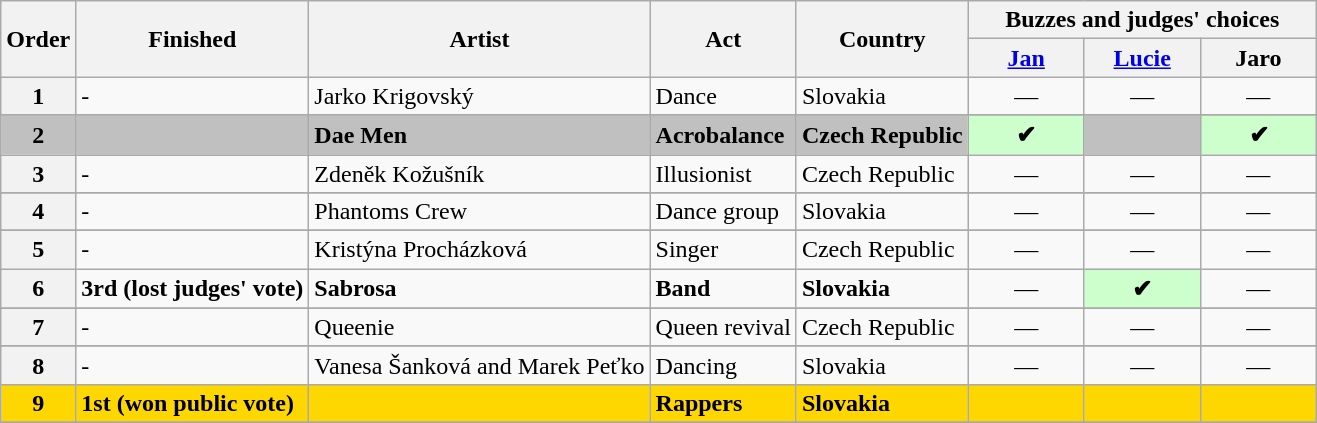<table class="wikitable">
<tr>
<th rowspan=2>Order</th>
<th rowspan=2>Finished</th>
<th rowspan=2>Artist</th>
<th rowspan=2>Act</th>
<th rowspan=2>Country</th>
<th colspan=3>Buzzes and judges' choices</th>
</tr>
<tr>
<th width="70"><a href='#'>Jan</a></th>
<th width="70"><a href='#'>Lucie</a></th>
<th width="70">Jaro</th>
</tr>
<tr>
<th scope="row">1</th>
<td>-</td>
<td>Jarko Krigovský</td>
<td>Dance</td>
<td>Slovakia</td>
<td align="center">—</td>
<td align="center">—</td>
<td align="center">—</td>
</tr>
<tr>
</tr>
<tr>
<th scope="row" style="background-color:silver">2</th>
<td style="background-color:silver"><strong></strong></td>
<td style="background-color:silver"><strong>Dae Men</strong></td>
<td style="background-color:silver"><strong> Acrobalance</strong></td>
<td style="background-color:silver"><strong>Czech Republic</strong></td>
<td style="background-color:#CFC;text-align:center"><strong>✔</strong></td>
<td style="background-color:silver"></td>
<td style="background-color:#CFC;text-align:center"><strong>✔</strong></td>
</tr>
<tr>
<th scope="row">3</th>
<td>-</td>
<td>Zdeněk Kožušník</td>
<td>Illusionist</td>
<td>Czech Republic</td>
<td align="center">—</td>
<td align="center">—</td>
<td align="center">—</td>
</tr>
<tr>
</tr>
<tr>
<th scope="row">4</th>
<td>-</td>
<td>Phantoms Crew</td>
<td>Dance group</td>
<td>Slovakia</td>
<td align="center">—</td>
<td align="center">—</td>
<td align="center">—</td>
</tr>
<tr>
</tr>
<tr>
<th scope="row">5</th>
<td>-</td>
<td>Kristýna Procházková</td>
<td>Singer</td>
<td>Czech Republic</td>
<td align="center">—</td>
<td align="center">—</td>
<td align="center">—</td>
</tr>
<tr>
<th scope="row">6</th>
<td><strong>3rd (lost judges' vote)</strong></td>
<td><strong>Sabrosa</strong></td>
<td><strong>Band</strong></td>
<td><strong>Slovakia</strong></td>
<td align="center">—</td>
<td style="background-color:#CFC;text-align:center"><strong>✔</strong></td>
<td align="center">—</td>
</tr>
<tr>
</tr>
<tr>
<th scope="row">7</th>
<td>-</td>
<td>Queenie</td>
<td>Queen revival</td>
<td>Czech Republic</td>
<td align="center">—</td>
<td align="center">—</td>
<td align="center">—</td>
</tr>
<tr>
</tr>
<tr>
<th scope="row">8</th>
<td>-</td>
<td>Vanesa Šanková and Marek Peťko</td>
<td>Dancing</td>
<td>Slovakia</td>
<td align="center">—</td>
<td align="center">—</td>
<td align="center">—</td>
</tr>
<tr>
<th scope="row" style="background-color:gold">9</th>
<td style="background-color:gold"><strong>1st (won public vote)</strong></td>
<td style="background-color:gold"></td>
<td style="background-color:gold"><strong>Rappers</strong></td>
<td style="background-color:gold"><strong>Slovakia</strong></td>
<td style="background-color:gold"></td>
<td style="background-color:gold"></td>
<td style="background-color:gold"></td>
</tr>
<tr>
</tr>
</table>
